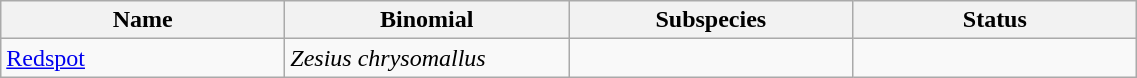<table width=60% class="wikitable">
<tr>
<th width=20%>Name</th>
<th width=20%>Binomial</th>
<th width=20%>Subspecies</th>
<th width=20%>Status</th>
</tr>
<tr>
<td><a href='#'>Redspot</a><br>
</td>
<td><em>Zesius chrysomallus</em></td>
<td></td>
<td></td>
</tr>
</table>
